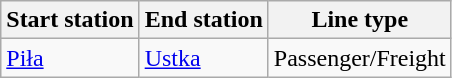<table class="wikitable">
<tr>
<th>Start station</th>
<th>End station</th>
<th>Line type</th>
</tr>
<tr>
<td><a href='#'>Piła</a></td>
<td><a href='#'>Ustka</a></td>
<td>Passenger/Freight</td>
</tr>
</table>
